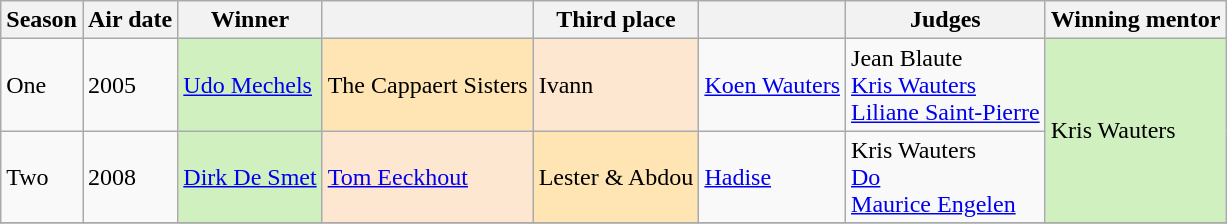<table class="wikitable">
<tr>
<th>Season</th>
<th>Air date</th>
<th>Winner</th>
<th></th>
<th>Third place</th>
<th></th>
<th>Judges</th>
<th>Winning mentor</th>
</tr>
<tr>
<td>One</td>
<td>2005</td>
<td bgcolor="#d0f0c0"><a href='#'>Udo Mechels</a></td>
<td bgcolor="#FFE5B4">The Cappaert Sisters</td>
<td bgcolor="#FEE7D0">Ivann</td>
<td><a href='#'>Koen Wauters</a><br></td>
<td>Jean Blaute <br> <a href='#'>Kris Wauters</a> <br> <a href='#'>Liliane Saint-Pierre</a></td>
<td rowspan=2 bgcolor="#d0f0c0">Kris Wauters</td>
</tr>
<tr>
<td>Two</td>
<td>2008</td>
<td bgcolor="#d0f0c0"><a href='#'>Dirk De Smet</a></td>
<td bgcolor="#FEE7D0"><a href='#'>Tom Eeckhout</a></td>
<td bgcolor="#FFE5B4">Lester & Abdou</td>
<td><a href='#'>Hadise</a> <br></td>
<td>Kris Wauters<br> <a href='#'>Do</a><br><a href='#'>Maurice Engelen</a></td>
</tr>
<tr>
</tr>
</table>
